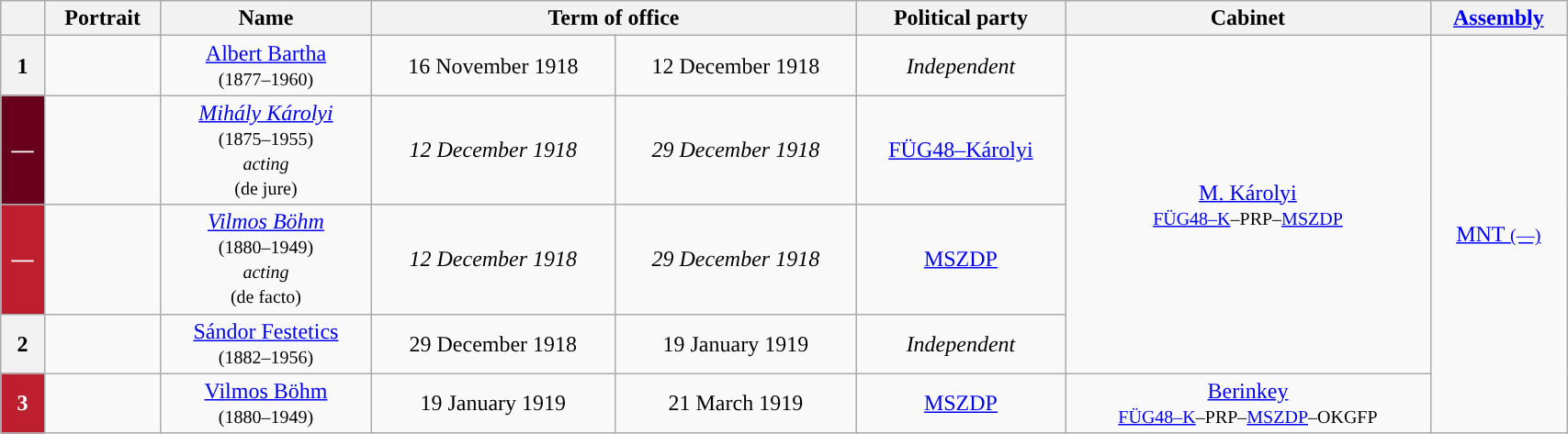<table class="wikitable" style="width:90%; text-align:center;">
<tr>
<th></th>
<th>Portrait</th>
<th>Name<br></th>
<th colspan=2>Term of office</th>
<th>Political party</th>
<th>Cabinet</th>
<th><a href='#'>Assembly</a><br></th>
</tr>
<tr>
<th style="background:">1</th>
<td></td>
<td><a href='#'>Albert Bartha</a><br><small>(1877–1960)</small></td>
<td>16 November 1918</td>
<td>12 December 1918</td>
<td><em>Independent</em></td>
<td rowspan="4"><a href='#'>M. Károlyi</a><br><small><a href='#'>FÜG48–K</a>–PRP–<a href='#'>MSZDP</a></small></td>
<td rowspan="5"><a href='#'>MNT <small>(—)</small></a></td>
</tr>
<tr>
<th style="background-color:#68001D; color:white">—</th>
<td></td>
<td><em><a href='#'>Mihály Károlyi</a></em><br><small>(1875–1955)<br><em>acting</em><br>(de jure)</small></td>
<td><em>12 December 1918</em></td>
<td><em>29 December 1918</em></td>
<td><a href='#'>FÜG48–Károlyi</a></td>
</tr>
<tr>
<th style="background-color:#BE1F2E; color:white">—</th>
<td></td>
<td><em><a href='#'>Vilmos Böhm</a></em><br><small>(1880–1949)<br><em>acting</em><br>(de facto)</small></td>
<td><em>12 December 1918</em></td>
<td><em>29 December 1918</em></td>
<td><a href='#'>MSZDP</a></td>
</tr>
<tr>
<th style="background:">2</th>
<td></td>
<td><a href='#'>Sándor Festetics</a><br><small>(1882–1956)</small></td>
<td>29 December 1918</td>
<td>19 January 1919</td>
<td><em>Independent</em></td>
</tr>
<tr>
<th style="background-color:#BE1F2E; color:white">3</th>
<td></td>
<td><a href='#'>Vilmos Böhm</a><br><small>(1880–1949)</small></td>
<td>19 January 1919</td>
<td>21 March 1919</td>
<td><a href='#'>MSZDP</a></td>
<td><a href='#'>Berinkey</a><br><small><a href='#'>FÜG48–K</a>–PRP–<a href='#'>MSZDP</a>–OKGFP</small></td>
</tr>
</table>
